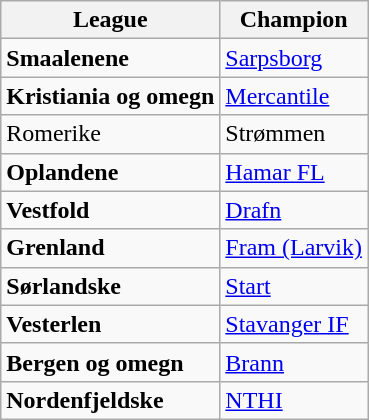<table class="wikitable">
<tr>
<th>League</th>
<th>Champion</th>
</tr>
<tr>
<td><strong>Smaalenene</strong></td>
<td><a href='#'>Sarpsborg</a></td>
</tr>
<tr>
<td><strong>Kristiania og omegn</strong></td>
<td><a href='#'>Mercantile</a></td>
</tr>
<tr>
<td>Romerike</td>
<td>Strømmen</td>
</tr>
<tr>
<td><strong>Oplandene</strong></td>
<td><a href='#'>Hamar FL</a></td>
</tr>
<tr>
<td><strong>Vestfold</strong></td>
<td><a href='#'>Drafn</a></td>
</tr>
<tr>
<td><strong>Grenland</strong></td>
<td><a href='#'>Fram (Larvik)</a></td>
</tr>
<tr>
<td><strong>Sørlandske</strong></td>
<td><a href='#'>Start</a></td>
</tr>
<tr>
<td><strong>Vesterlen</strong></td>
<td><a href='#'>Stavanger IF</a></td>
</tr>
<tr>
<td><strong>Bergen og omegn</strong></td>
<td><a href='#'>Brann</a></td>
</tr>
<tr>
<td><strong>Nordenfjeldske</strong></td>
<td><a href='#'>NTHI</a></td>
</tr>
</table>
